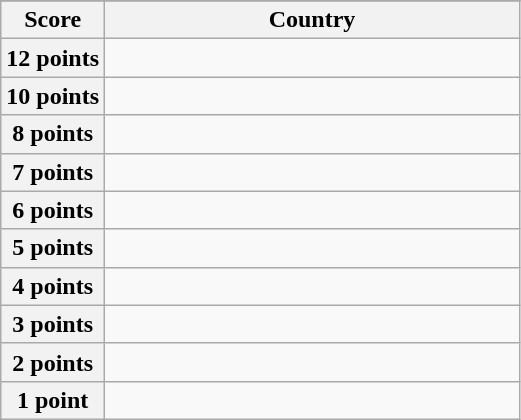<table class="wikitable">
<tr>
</tr>
<tr>
<th scope="col" width="20%">Score</th>
<th scope="col">Country</th>
</tr>
<tr>
<th scope="row">12 points</th>
<td></td>
</tr>
<tr>
<th scope="row">10 points</th>
<td></td>
</tr>
<tr>
<th scope="row">8 points</th>
<td></td>
</tr>
<tr>
<th scope="row">7 points</th>
<td></td>
</tr>
<tr>
<th scope="row">6 points</th>
<td></td>
</tr>
<tr>
<th scope="row">5 points</th>
<td></td>
</tr>
<tr>
<th scope="row">4 points</th>
<td></td>
</tr>
<tr>
<th scope="row">3 points</th>
<td></td>
</tr>
<tr>
<th scope="row">2 points</th>
<td></td>
</tr>
<tr>
<th scope="row">1 point</th>
<td></td>
</tr>
</table>
